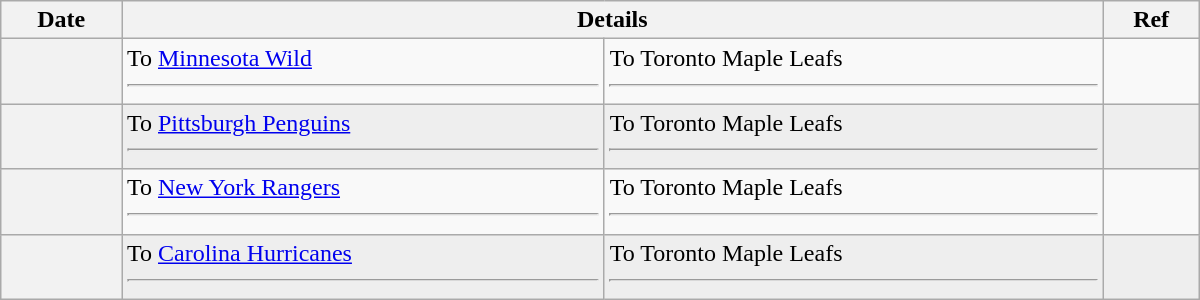<table class="wikitable plainrowheaders" style="width: 50em;">
<tr>
<th scope="col">Date</th>
<th scope="col" colspan="2">Details</th>
<th scope="col">Ref</th>
</tr>
<tr>
<th scope="row"></th>
<td valign="top">To <a href='#'>Minnesota Wild</a><hr></td>
<td valign="top">To Toronto Maple Leafs<hr></td>
<td></td>
</tr>
<tr bgcolor="#eeeeee">
<th scope="row"></th>
<td valign="top">To <a href='#'>Pittsburgh Penguins</a><hr></td>
<td valign="top">To Toronto Maple Leafs<hr></td>
<td></td>
</tr>
<tr>
<th scope="row"></th>
<td valign="top">To <a href='#'>New York Rangers</a><hr></td>
<td valign="top">To Toronto Maple Leafs<hr></td>
<td></td>
</tr>
<tr bgcolor="#eeeeee">
<th scope="row"></th>
<td valign="top">To <a href='#'>Carolina Hurricanes</a><hr></td>
<td valign="top">To Toronto Maple Leafs<hr></td>
<td></td>
</tr>
</table>
